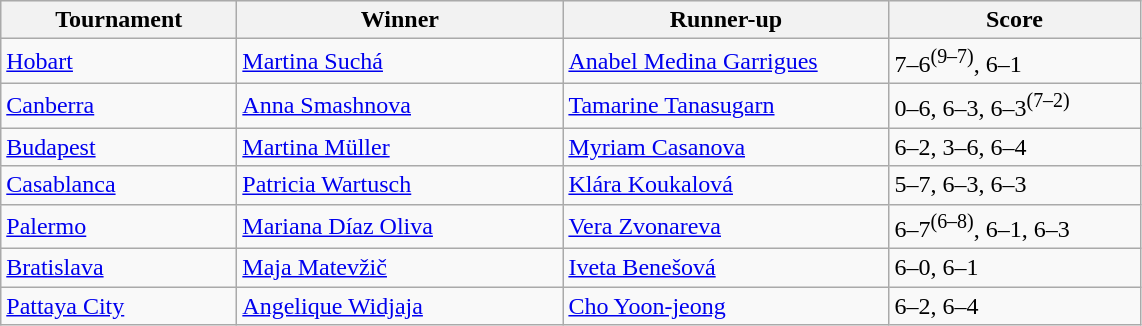<table class="wikitable">
<tr style="background:#efefef;">
<th style="width:150px;">Tournament</th>
<th style="width:210px;">Winner</th>
<th style="width:210px;">Runner-up</th>
<th style="width:160px;">Score</th>
</tr>
<tr>
<td><a href='#'>Hobart</a></td>
<td> <a href='#'>Martina Suchá</a></td>
<td> <a href='#'>Anabel Medina Garrigues</a></td>
<td>7–6<sup>(9–7)</sup>, 6–1</td>
</tr>
<tr>
<td><a href='#'>Canberra</a></td>
<td> <a href='#'>Anna Smashnova</a></td>
<td> <a href='#'>Tamarine Tanasugarn</a></td>
<td>0–6, 6–3, 6–3<sup>(7–2)</sup></td>
</tr>
<tr>
<td><a href='#'>Budapest</a></td>
<td> <a href='#'>Martina Müller</a></td>
<td> <a href='#'>Myriam Casanova</a></td>
<td>6–2, 3–6, 6–4</td>
</tr>
<tr>
<td><a href='#'>Casablanca</a></td>
<td> <a href='#'>Patricia Wartusch</a></td>
<td> <a href='#'>Klára Koukalová</a></td>
<td>5–7, 6–3, 6–3</td>
</tr>
<tr>
<td><a href='#'>Palermo</a></td>
<td> <a href='#'>Mariana Díaz Oliva</a></td>
<td> <a href='#'>Vera Zvonareva</a></td>
<td>6–7<sup>(6–8)</sup>, 6–1, 6–3</td>
</tr>
<tr>
<td><a href='#'>Bratislava</a></td>
<td> <a href='#'>Maja Matevžič</a></td>
<td> <a href='#'>Iveta Benešová</a></td>
<td>6–0, 6–1</td>
</tr>
<tr>
<td><a href='#'>Pattaya City</a></td>
<td> <a href='#'>Angelique Widjaja</a></td>
<td> <a href='#'>Cho Yoon-jeong</a></td>
<td>6–2, 6–4</td>
</tr>
</table>
